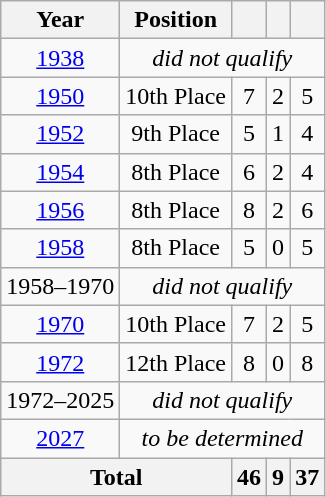<table class="wikitable" style="text-align: center;">
<tr>
<th>Year</th>
<th>Position</th>
<th></th>
<th></th>
<th></th>
</tr>
<tr>
<td> <a href='#'>1938</a></td>
<td colspan=4><em>did not qualify</em></td>
</tr>
<tr>
<td> <a href='#'>1950</a></td>
<td>10th Place</td>
<td>7</td>
<td>2</td>
<td>5</td>
</tr>
<tr>
<td> <a href='#'>1952</a></td>
<td>9th Place</td>
<td>5</td>
<td>1</td>
<td>4</td>
</tr>
<tr>
<td> <a href='#'>1954</a></td>
<td>8th Place</td>
<td>6</td>
<td>2</td>
<td>4</td>
</tr>
<tr>
<td> <a href='#'>1956</a></td>
<td>8th Place</td>
<td>8</td>
<td>2</td>
<td>6</td>
</tr>
<tr>
<td> <a href='#'>1958</a></td>
<td>8th Place</td>
<td>5</td>
<td>0</td>
<td>5</td>
</tr>
<tr>
<td>1958–1970</td>
<td colspan=4><em>did not qualify</em></td>
</tr>
<tr>
<td> <a href='#'>1970</a></td>
<td>10th Place</td>
<td>7</td>
<td>2</td>
<td>5</td>
</tr>
<tr>
<td> <a href='#'>1972</a></td>
<td>12th Place</td>
<td>8</td>
<td>0</td>
<td>8</td>
</tr>
<tr>
<td>1972–2025</td>
<td colspan=4><em>did not qualify</em></td>
</tr>
<tr>
<td> <a href='#'>2027</a></td>
<td colspan=8><em>to be determined</em></td>
</tr>
<tr>
<th colspan=2>Total</th>
<th>46</th>
<th>9</th>
<th>37</th>
</tr>
</table>
